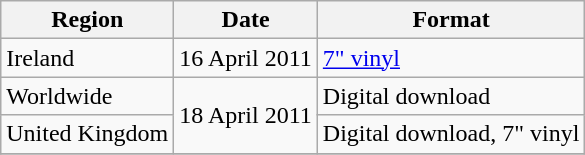<table class="wikitable">
<tr>
<th>Region</th>
<th>Date</th>
<th>Format</th>
</tr>
<tr>
<td>Ireland</td>
<td rowspan=1>16 April 2011</td>
<td rowspan=1><a href='#'>7" vinyl</a></td>
</tr>
<tr>
<td>Worldwide</td>
<td rowspan=2>18 April 2011</td>
<td rowspan=1>Digital download</td>
</tr>
<tr>
<td>United Kingdom</td>
<td>Digital download, 7" vinyl</td>
</tr>
<tr>
</tr>
</table>
